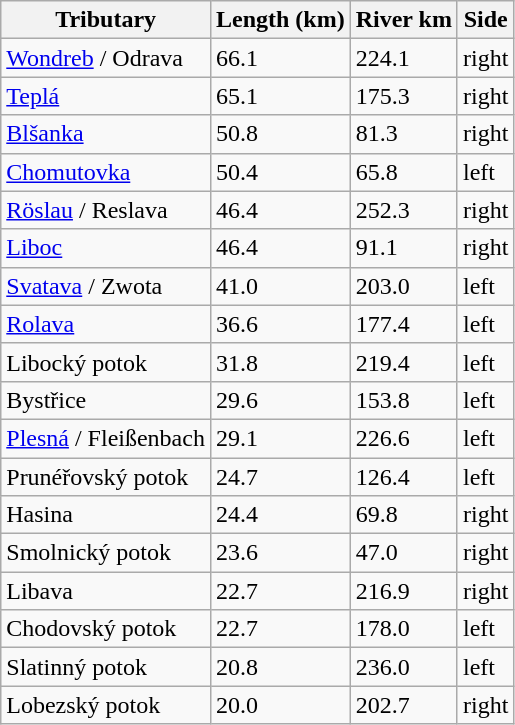<table class="wikitable">
<tr>
<th>Tributary</th>
<th>Length (km)</th>
<th>River km</th>
<th>Side</th>
</tr>
<tr>
<td><a href='#'>Wondreb</a> / Odrava</td>
<td>66.1</td>
<td>224.1</td>
<td>right</td>
</tr>
<tr>
<td><a href='#'>Teplá</a></td>
<td>65.1</td>
<td>175.3</td>
<td>right</td>
</tr>
<tr>
<td><a href='#'>Blšanka</a></td>
<td>50.8</td>
<td>81.3</td>
<td>right</td>
</tr>
<tr>
<td><a href='#'>Chomutovka</a></td>
<td>50.4</td>
<td>65.8</td>
<td>left</td>
</tr>
<tr>
<td><a href='#'>Röslau</a> / Reslava</td>
<td>46.4</td>
<td>252.3</td>
<td>right</td>
</tr>
<tr>
<td><a href='#'>Liboc</a></td>
<td>46.4</td>
<td>91.1</td>
<td>right</td>
</tr>
<tr>
<td><a href='#'>Svatava</a> / Zwota</td>
<td>41.0</td>
<td>203.0</td>
<td>left</td>
</tr>
<tr>
<td><a href='#'>Rolava</a></td>
<td>36.6</td>
<td>177.4</td>
<td>left</td>
</tr>
<tr>
<td>Libocký potok</td>
<td>31.8</td>
<td>219.4</td>
<td>left</td>
</tr>
<tr>
<td>Bystřice</td>
<td>29.6</td>
<td>153.8</td>
<td>left</td>
</tr>
<tr>
<td><a href='#'>Plesná</a> / Fleißenbach</td>
<td>29.1</td>
<td>226.6</td>
<td>left</td>
</tr>
<tr>
<td>Prunéřovský potok</td>
<td>24.7</td>
<td>126.4</td>
<td>left</td>
</tr>
<tr>
<td>Hasina</td>
<td>24.4</td>
<td>69.8</td>
<td>right</td>
</tr>
<tr>
<td>Smolnický potok</td>
<td>23.6</td>
<td>47.0</td>
<td>right</td>
</tr>
<tr>
<td>Libava</td>
<td>22.7</td>
<td>216.9</td>
<td>right</td>
</tr>
<tr>
<td>Chodovský potok</td>
<td>22.7</td>
<td>178.0</td>
<td>left</td>
</tr>
<tr>
<td>Slatinný potok</td>
<td>20.8</td>
<td>236.0</td>
<td>left</td>
</tr>
<tr>
<td>Lobezský potok</td>
<td>20.0</td>
<td>202.7</td>
<td>right</td>
</tr>
</table>
